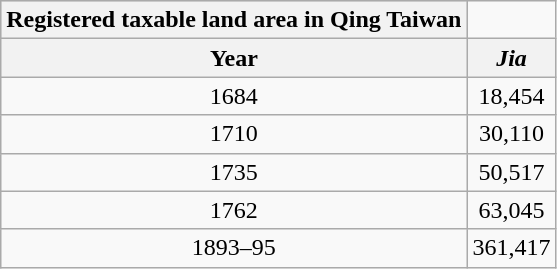<table class="wikitable collapsible collapsed" style="text-align:center">
<tr style="background:#CCCC;">
<th>Registered taxable land area in Qing Taiwan</th>
</tr>
<tr>
<th>Year</th>
<th><em>Jia</em></th>
</tr>
<tr>
<td>1684</td>
<td>18,454</td>
</tr>
<tr>
<td>1710</td>
<td>30,110</td>
</tr>
<tr>
<td>1735</td>
<td>50,517</td>
</tr>
<tr>
<td>1762</td>
<td>63,045</td>
</tr>
<tr>
<td>1893–95</td>
<td>361,417</td>
</tr>
</table>
